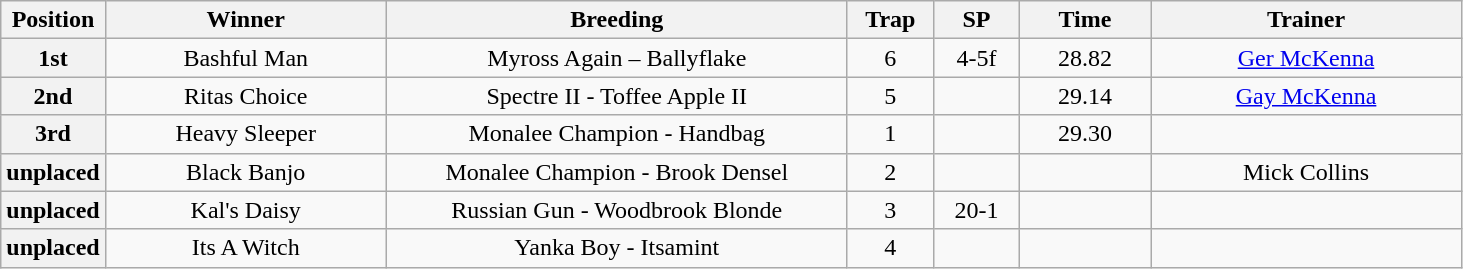<table class="wikitable" style="text-align: center">
<tr>
<th width=50>Position</th>
<th width=180>Winner</th>
<th width=300>Breeding</th>
<th width=50>Trap</th>
<th width=50>SP</th>
<th width=80>Time</th>
<th width=200>Trainer</th>
</tr>
<tr>
<th>1st</th>
<td>Bashful Man</td>
<td>Myross Again – Ballyflake</td>
<td>6</td>
<td>4-5f</td>
<td>28.82</td>
<td><a href='#'>Ger McKenna</a></td>
</tr>
<tr>
<th>2nd</th>
<td>Ritas Choice</td>
<td>Spectre II - Toffee Apple II</td>
<td>5</td>
<td></td>
<td>29.14</td>
<td><a href='#'>Gay McKenna</a></td>
</tr>
<tr>
<th>3rd</th>
<td>Heavy Sleeper</td>
<td>Monalee Champion - Handbag</td>
<td>1</td>
<td></td>
<td>29.30</td>
<td></td>
</tr>
<tr>
<th>unplaced</th>
<td>Black Banjo</td>
<td>Monalee Champion - Brook Densel</td>
<td>2</td>
<td></td>
<td></td>
<td>Mick Collins</td>
</tr>
<tr>
<th>unplaced</th>
<td>Kal's Daisy</td>
<td>Russian Gun - Woodbrook Blonde</td>
<td>3</td>
<td>20-1</td>
<td></td>
<td></td>
</tr>
<tr>
<th>unplaced</th>
<td>Its A Witch</td>
<td>Yanka Boy - Itsamint</td>
<td>4</td>
<td></td>
<td></td>
<td></td>
</tr>
</table>
